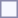<table style="border:1px solid #8888aa; background-color:#f7f8ff; padding:5px; font-size:95%; margin: 0px 12px 12px 0px;">
</table>
